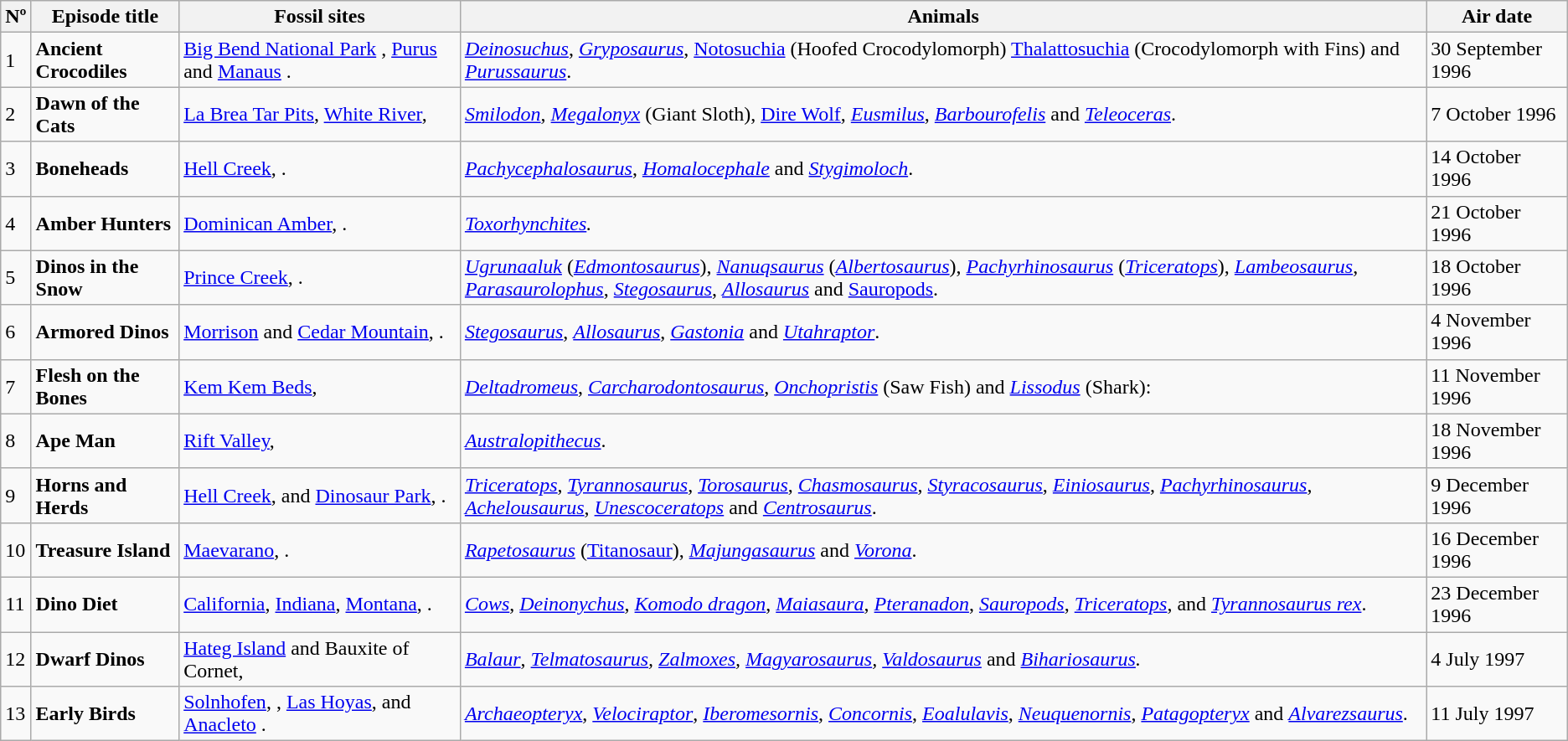<table class="wikitable">
<tr>
<th>Nº</th>
<th>Episode title</th>
<th>Fossil sites</th>
<th>Animals</th>
<th>Air date</th>
</tr>
<tr>
<td>1</td>
<td><strong>Ancient Crocodiles</strong></td>
<td><a href='#'>Big Bend National Park</a> , <a href='#'>Purus</a> and <a href='#'>Manaus</a> .</td>
<td><em><a href='#'>Deinosuchus</a></em>, <em><a href='#'>Gryposaurus</a></em>, <a href='#'>Notosuchia</a> (Hoofed Crocodylomorph) <a href='#'>Thalattosuchia</a> (Crocodylomorph with Fins) and <em><a href='#'>Purussaurus</a></em>.</td>
<td>30 September 1996</td>
</tr>
<tr>
<td>2</td>
<td><strong>Dawn of the Cats</strong></td>
<td><a href='#'>La Brea Tar Pits</a>, <a href='#'>White River</a>, </td>
<td><em><a href='#'>Smilodon</a></em>, <em><a href='#'>Megalonyx</a></em> (Giant Sloth), <a href='#'>Dire Wolf</a>, <em><a href='#'>Eusmilus</a></em>, <em><a href='#'>Barbourofelis</a></em>  and <em><a href='#'>Teleoceras</a></em>.</td>
<td>7 October 1996</td>
</tr>
<tr>
<td>3</td>
<td><strong>Boneheads</strong></td>
<td><a href='#'>Hell Creek</a>, .</td>
<td><em><a href='#'>Pachycephalosaurus</a></em>, <em><a href='#'>Homalocephale</a></em> and <em><a href='#'>Stygimoloch</a></em>.</td>
<td>14 October 1996</td>
</tr>
<tr>
<td>4</td>
<td><strong>Amber Hunters</strong></td>
<td><a href='#'>Dominican Amber</a>, .</td>
<td><em><a href='#'>Toxorhynchites</a>.</em></td>
<td>21 October 1996</td>
</tr>
<tr>
<td>5</td>
<td><strong>Dinos in the Snow</strong></td>
<td><a href='#'>Prince Creek</a>, .</td>
<td><em><a href='#'>Ugrunaaluk</a></em> (<em><a href='#'>Edmontosaurus</a></em>), <em><a href='#'>Nanuqsaurus</a></em> (<em><a href='#'>Albertosaurus</a></em>), <em><a href='#'>Pachyrhinosaurus</a></em> (<em><a href='#'>Triceratops</a></em>), <em><a href='#'>Lambeosaurus</a></em>, <em><a href='#'>Parasaurolophus</a></em>, <em><a href='#'>Stegosaurus</a></em>, <em><a href='#'>Allosaurus</a></em> and <a href='#'>Sauropods</a>.</td>
<td>18 October 1996</td>
</tr>
<tr>
<td>6</td>
<td><strong>Armored Dinos</strong></td>
<td><a href='#'>Morrison</a> and <a href='#'>Cedar Mountain</a>, .</td>
<td><em><a href='#'>Stegosaurus</a></em>, <em><a href='#'>Allosaurus</a></em>, <em><a href='#'>Gastonia</a></em> and <em><a href='#'>Utahraptor</a></em>.</td>
<td>4 November 1996</td>
</tr>
<tr>
<td>7</td>
<td><strong>Flesh on the Bones</strong></td>
<td><a href='#'>Kem Kem Beds</a>, </td>
<td><em><a href='#'>Deltadromeus</a></em>, <em><a href='#'>Carcharodontosaurus</a></em>, <em><a href='#'>Onchopristis</a></em> (Saw Fish) and <em><a href='#'>Lissodus</a></em> (Shark):</td>
<td>11 November 1996</td>
</tr>
<tr>
<td>8</td>
<td><strong>Ape Man</strong></td>
<td><a href='#'>Rift Valley</a>, </td>
<td><em><a href='#'>Australopithecus</a></em>.</td>
<td>18 November 1996</td>
</tr>
<tr>
<td>9</td>
<td><strong>Horns and Herds</strong></td>
<td><a href='#'>Hell Creek</a>,  and <a href='#'>Dinosaur Park</a>, .</td>
<td><em><a href='#'>Triceratops</a></em>, <em><a href='#'>Tyrannosaurus</a></em>, <em><a href='#'>Torosaurus</a></em>, <em><a href='#'>Chasmosaurus</a></em>, <em><a href='#'>Styracosaurus</a></em>, <em><a href='#'>Einiosaurus</a></em>, <em><a href='#'>Pachyrhinosaurus</a></em>, <em><a href='#'>Achelousaurus</a></em>, <em><a href='#'>Unescoceratops</a></em> and <em><a href='#'>Centrosaurus</a></em>.</td>
<td>9 December 1996</td>
</tr>
<tr>
<td>10</td>
<td><strong>Treasure Island</strong></td>
<td><a href='#'>Maevarano</a>, .</td>
<td><em><a href='#'>Rapetosaurus</a></em> (<a href='#'>Titanosaur</a>), <em><a href='#'>Majungasaurus</a></em> and <em><a href='#'>Vorona</a></em>.</td>
<td>16 December 1996</td>
</tr>
<tr>
<td>11</td>
<td><strong>Dino Diet</strong></td>
<td><a href='#'>California</a>, <a href='#'>Indiana</a>, <a href='#'>Montana</a>, .</td>
<td><em><a href='#'>Cows</a></em>, <em><a href='#'>Deinonychus</a></em>, <em><a href='#'>Komodo dragon</a></em>, <em><a href='#'>Maiasaura</a></em>, <em><a href='#'>Pteranadon</a></em>, <em><a href='#'>Sauropods</a></em>, <em><a href='#'>Triceratops</a></em>, and <em><a href='#'>Tyrannosaurus rex</a></em>.</td>
<td>23 December 1996</td>
</tr>
<tr>
<td>12</td>
<td><strong>Dwarf Dinos</strong></td>
<td><a href='#'>Hateg Island</a> and Bauxite of Cornet, </td>
<td><em><a href='#'>Balaur</a></em>, <em><a href='#'>Telmatosaurus</a>, <a href='#'>Zalmoxes</a>,</em> <em><a href='#'>Magyarosaurus</a>, <a href='#'>Valdosaurus</a></em> and <em><a href='#'>Bihariosaurus</a>.</em></td>
<td>4 July 1997</td>
</tr>
<tr>
<td>13</td>
<td><strong>Early Birds</strong></td>
<td><a href='#'>Solnhofen</a>, , <a href='#'>Las Hoyas</a>,  and <a href='#'>Anacleto</a> .</td>
<td><em><a href='#'>Archaeopteryx</a></em>, <em><a href='#'>Velociraptor</a></em>, <em><a href='#'>Iberomesornis</a></em>, <em><a href='#'>Concornis</a></em>, <em><a href='#'>Eoalulavis</a></em>, <em><a href='#'>Neuquenornis</a></em>, <em><a href='#'>Patagopteryx</a></em> and <em><a href='#'>Alvarezsaurus</a></em>.</td>
<td>11 July 1997</td>
</tr>
</table>
